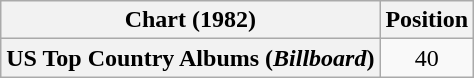<table class="wikitable plainrowheaders" style="text-align:center">
<tr>
<th scope="col">Chart (1982)</th>
<th scope="col">Position</th>
</tr>
<tr>
<th scope="row">US Top Country Albums (<em>Billboard</em>)</th>
<td>40</td>
</tr>
</table>
